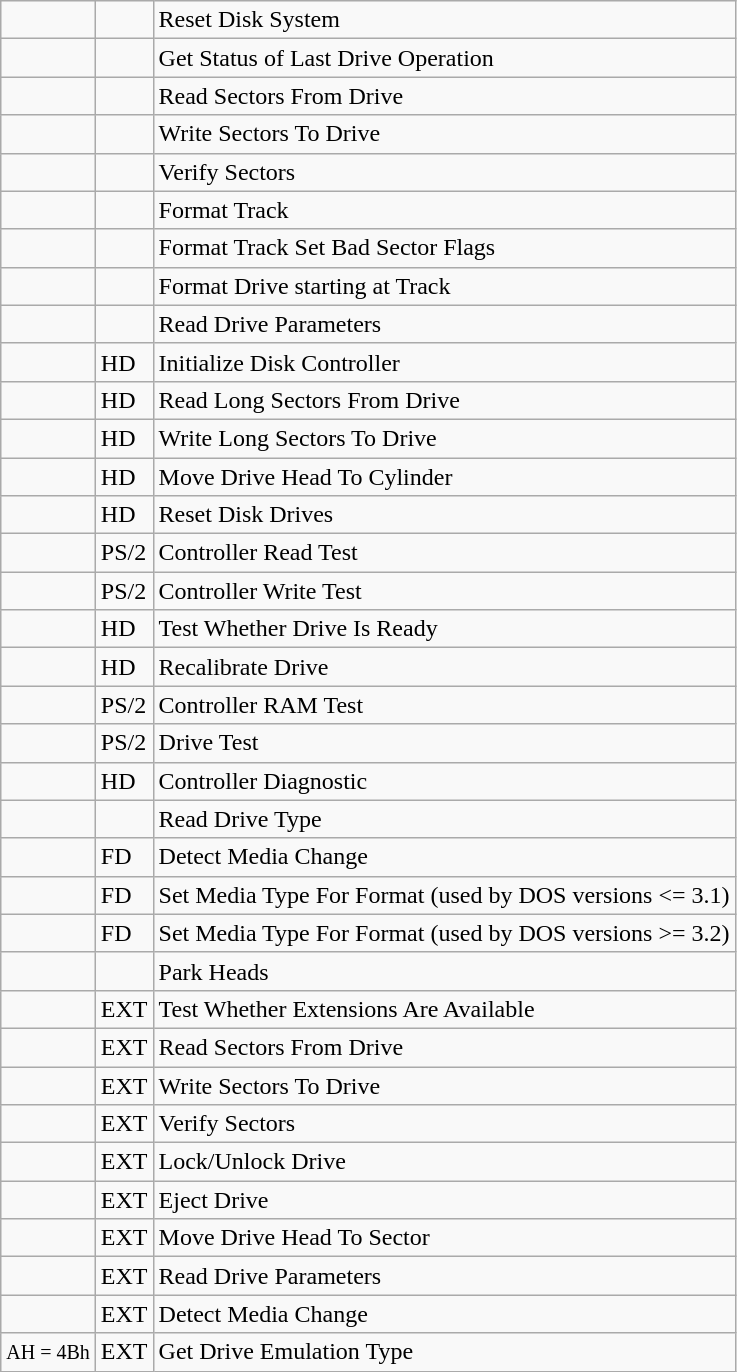<table class="wikitable">
<tr ---->
<td></td>
<td> </td>
<td>Reset Disk System</td>
</tr>
<tr ---->
<td></td>
<td> </td>
<td>Get Status of Last Drive Operation</td>
</tr>
<tr ---->
<td></td>
<td> </td>
<td>Read Sectors From Drive</td>
</tr>
<tr ---->
<td></td>
<td> </td>
<td>Write Sectors To Drive</td>
</tr>
<tr ---->
<td></td>
<td> </td>
<td>Verify Sectors</td>
</tr>
<tr ---->
<td></td>
<td> </td>
<td>Format Track</td>
</tr>
<tr ---->
<td></td>
<td> </td>
<td>Format Track Set Bad Sector Flags</td>
</tr>
<tr ---->
<td></td>
<td> </td>
<td>Format Drive starting at Track</td>
</tr>
<tr ---->
<td></td>
<td> </td>
<td>Read Drive Parameters</td>
</tr>
<tr ---->
<td></td>
<td>HD</td>
<td>Initialize Disk Controller</td>
</tr>
<tr ---->
<td></td>
<td>HD</td>
<td>Read Long Sectors From Drive</td>
</tr>
<tr ---->
<td></td>
<td>HD</td>
<td>Write Long Sectors To Drive</td>
</tr>
<tr ---->
<td></td>
<td>HD</td>
<td>Move Drive Head To Cylinder</td>
</tr>
<tr ---->
<td></td>
<td>HD</td>
<td>Reset Disk Drives</td>
</tr>
<tr ---->
<td></td>
<td>PS/2</td>
<td>Controller Read Test</td>
</tr>
<tr ---->
<td></td>
<td>PS/2</td>
<td>Controller Write Test</td>
</tr>
<tr ---->
<td></td>
<td>HD</td>
<td>Test Whether Drive Is Ready</td>
</tr>
<tr ---->
<td></td>
<td>HD</td>
<td>Recalibrate Drive</td>
</tr>
<tr ---->
<td></td>
<td>PS/2</td>
<td>Controller RAM Test</td>
</tr>
<tr ---->
<td></td>
<td>PS/2</td>
<td>Drive Test</td>
</tr>
<tr ---->
<td></td>
<td>HD</td>
<td>Controller Diagnostic</td>
</tr>
<tr ---->
<td></td>
<td> </td>
<td>Read Drive Type</td>
</tr>
<tr ---->
<td></td>
<td>FD</td>
<td>Detect Media Change</td>
</tr>
<tr ---->
<td></td>
<td>FD</td>
<td>Set Media Type For Format (used by DOS versions <= 3.1)</td>
</tr>
<tr ---->
<td></td>
<td>FD</td>
<td>Set Media Type For Format (used by DOS versions >= 3.2)</td>
</tr>
<tr ---->
<td></td>
<td> </td>
<td>Park Heads</td>
</tr>
<tr ---->
<td></td>
<td>EXT</td>
<td>Test Whether Extensions Are Available</td>
</tr>
<tr ---->
<td></td>
<td>EXT</td>
<td>Read Sectors From Drive</td>
</tr>
<tr ---->
<td></td>
<td>EXT</td>
<td>Write Sectors To Drive</td>
</tr>
<tr ---->
<td></td>
<td>EXT</td>
<td>Verify Sectors</td>
</tr>
<tr ---->
<td></td>
<td>EXT</td>
<td>Lock/Unlock Drive</td>
</tr>
<tr ---->
<td></td>
<td>EXT</td>
<td>Eject Drive</td>
</tr>
<tr ---->
<td></td>
<td>EXT</td>
<td>Move Drive Head To Sector</td>
</tr>
<tr ---->
<td></td>
<td>EXT</td>
<td>Read Drive Parameters</td>
</tr>
<tr ---->
<td></td>
<td>EXT</td>
<td>Detect Media Change</td>
</tr>
<tr>
<td><small>AH  =  4Bh</small></td>
<td>EXT</td>
<td>Get Drive Emulation Type</td>
</tr>
</table>
